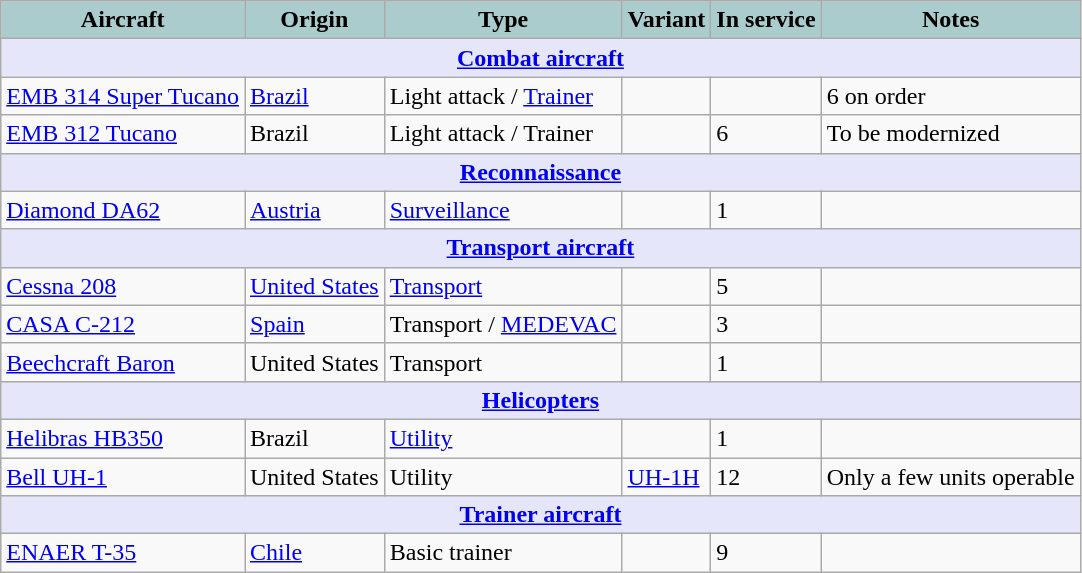<table class="wikitable">
<tr>
<th style="text-align:center; background:#acc;">Aircraft</th>
<th style="text-align: center; background:#acc;">Origin</th>
<th style="text-align:l center; background:#acc;">Type</th>
<th style="text-align:left; background:#acc;">Variant</th>
<th style="text-align:center; background:#acc;">In service</th>
<th style="text-align: center; background:#acc;">Notes</th>
</tr>
<tr>
<th style="align: center; background: lavender;" colspan="6"><a href='#'>Combat aircraft</a></th>
</tr>
<tr>
<td><a href='#'>EMB 314 Super  Tucano</a></td>
<td><a href='#'>Brazil</a></td>
<td>Light attack / <a href='#'>Trainer</a></td>
<td></td>
<td></td>
<td>6 on order</td>
</tr>
<tr>
<td><a href='#'>EMB 312 Tucano</a></td>
<td>Brazil</td>
<td>Light attack / Trainer</td>
<td></td>
<td>6</td>
<td>To be modernized</td>
</tr>
<tr>
<th style="align: center; background: lavender;" colspan="6"><a href='#'>Reconnaissance</a></th>
</tr>
<tr>
<td><a href='#'>Diamond DA62</a></td>
<td><a href='#'>Austria</a></td>
<td><a href='#'>Surveillance</a></td>
<td></td>
<td>1</td>
<td></td>
</tr>
<tr>
<th style="align: center; background: lavender;" colspan="6"><a href='#'>Transport aircraft</a></th>
</tr>
<tr>
<td><a href='#'>Cessna 208</a></td>
<td><a href='#'>United States</a></td>
<td><a href='#'>Transport</a></td>
<td></td>
<td>5</td>
<td></td>
</tr>
<tr>
<td><a href='#'>CASA C-212</a></td>
<td><a href='#'>Spain</a></td>
<td>Transport / <a href='#'>MEDEVAC</a></td>
<td></td>
<td>3</td>
<td></td>
</tr>
<tr>
<td><a href='#'>Beechcraft Baron</a></td>
<td>United States</td>
<td>Transport</td>
<td></td>
<td>1</td>
<td></td>
</tr>
<tr>
<th style="align: center; background: lavender;" colspan="6"><a href='#'>Helicopters</a></th>
</tr>
<tr>
<td><a href='#'>Helibras HB350</a></td>
<td>Brazil</td>
<td><a href='#'>Utility</a></td>
<td></td>
<td>1</td>
<td></td>
</tr>
<tr>
<td><a href='#'>Bell UH-1</a></td>
<td>United States</td>
<td>Utility</td>
<td><a href='#'>UH-1H</a></td>
<td>12</td>
<td>Only a few units operable</td>
</tr>
<tr>
<th style="align: center; background: lavender;" colspan="6"><a href='#'>Trainer aircraft</a></th>
</tr>
<tr>
<td><a href='#'>ENAER T-35</a></td>
<td><a href='#'>Chile</a></td>
<td>Basic trainer</td>
<td></td>
<td>9</td>
<td></td>
</tr>
</table>
